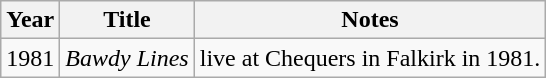<table class="wikitable sortable">
<tr>
<th>Year</th>
<th>Title</th>
<th>Notes</th>
</tr>
<tr>
<td>1981</td>
<td><em>Bawdy Lines</em></td>
<td>live at Chequers in Falkirk in 1981.</td>
</tr>
</table>
